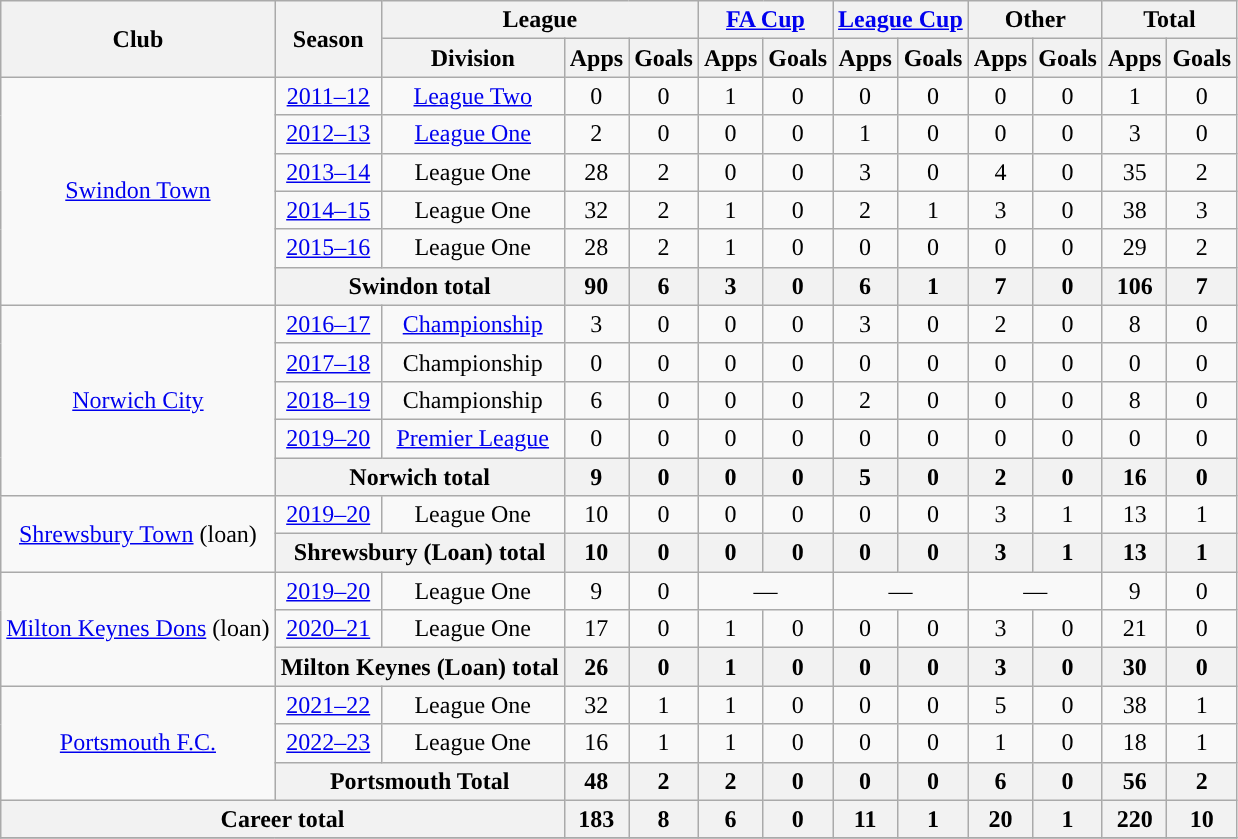<table class="wikitable" style="text-align:center;">
<tr>
<th rowspan="2">Club</th>
<th rowspan="2">Season</th>
<th colspan="3">League</th>
<th colspan="2"><a href='#'>FA Cup</a></th>
<th colspan="2"><a href='#'>League Cup</a></th>
<th colspan="2">Other</th>
<th colspan="2">Total</th>
</tr>
<tr>
<th>Division</th>
<th>Apps</th>
<th>Goals</th>
<th>Apps</th>
<th>Goals</th>
<th>Apps</th>
<th>Goals</th>
<th>Apps</th>
<th>Goals</th>
<th>Apps</th>
<th>Goals</th>
</tr>
<tr>
<td rowspan="6"><a href='#'>Swindon Town</a></td>
<td><a href='#'>2011–12</a></td>
<td><a href='#'>League Two</a></td>
<td>0</td>
<td>0</td>
<td>1</td>
<td>0</td>
<td>0</td>
<td>0</td>
<td>0</td>
<td>0</td>
<td>1</td>
<td>0</td>
</tr>
<tr>
<td><a href='#'>2012–13</a></td>
<td><a href='#'>League One</a></td>
<td>2</td>
<td>0</td>
<td>0</td>
<td>0</td>
<td>1</td>
<td>0</td>
<td>0</td>
<td>0</td>
<td>3</td>
<td>0</td>
</tr>
<tr>
<td><a href='#'>2013–14</a></td>
<td>League One</td>
<td>28</td>
<td>2</td>
<td>0</td>
<td>0</td>
<td>3</td>
<td>0</td>
<td>4</td>
<td>0</td>
<td>35</td>
<td>2</td>
</tr>
<tr>
<td><a href='#'>2014–15</a></td>
<td>League One</td>
<td>32</td>
<td>2</td>
<td>1</td>
<td>0</td>
<td>2</td>
<td>1</td>
<td>3</td>
<td>0</td>
<td>38</td>
<td>3</td>
</tr>
<tr>
<td><a href='#'>2015–16</a></td>
<td>League One</td>
<td>28</td>
<td>2</td>
<td>1</td>
<td>0</td>
<td>0</td>
<td>0</td>
<td>0</td>
<td>0</td>
<td>29</td>
<td>2</td>
</tr>
<tr>
<th colspan="2">Swindon total</th>
<th>90</th>
<th>6</th>
<th>3</th>
<th>0</th>
<th>6</th>
<th>1</th>
<th>7</th>
<th>0</th>
<th>106</th>
<th>7</th>
</tr>
<tr>
<td rowspan="5"><a href='#'>Norwich City</a></td>
<td><a href='#'>2016–17</a></td>
<td><a href='#'>Championship</a></td>
<td>3</td>
<td>0</td>
<td>0</td>
<td>0</td>
<td>3</td>
<td>0</td>
<td>2</td>
<td>0</td>
<td>8</td>
<td>0</td>
</tr>
<tr>
<td><a href='#'>2017–18</a></td>
<td>Championship</td>
<td>0</td>
<td>0</td>
<td>0</td>
<td>0</td>
<td>0</td>
<td>0</td>
<td>0</td>
<td>0</td>
<td>0</td>
<td>0</td>
</tr>
<tr>
<td><a href='#'>2018–19</a></td>
<td>Championship</td>
<td>6</td>
<td>0</td>
<td>0</td>
<td>0</td>
<td>2</td>
<td>0</td>
<td>0</td>
<td>0</td>
<td>8</td>
<td>0</td>
</tr>
<tr>
<td><a href='#'>2019–20</a></td>
<td><a href='#'>Premier League</a></td>
<td>0</td>
<td>0</td>
<td>0</td>
<td>0</td>
<td>0</td>
<td>0</td>
<td>0</td>
<td>0</td>
<td>0</td>
<td>0</td>
</tr>
<tr>
<th colspan="2">Norwich total</th>
<th>9</th>
<th>0</th>
<th>0</th>
<th>0</th>
<th>5</th>
<th>0</th>
<th>2</th>
<th>0</th>
<th>16</th>
<th>0</th>
</tr>
<tr>
<td rowspan="2"><a href='#'>Shrewsbury Town</a> (loan)</td>
<td><a href='#'>2019–20</a></td>
<td>League One</td>
<td>10</td>
<td>0</td>
<td>0</td>
<td>0</td>
<td>0</td>
<td>0</td>
<td>3</td>
<td>1</td>
<td>13</td>
<td>1</td>
</tr>
<tr>
<th colspan="2">Shrewsbury (Loan) total</th>
<th>10</th>
<th>0</th>
<th>0</th>
<th>0</th>
<th>0</th>
<th>0</th>
<th>3</th>
<th>1</th>
<th>13</th>
<th>1</th>
</tr>
<tr>
<td rowspan="3"><a href='#'>Milton Keynes Dons</a> (loan)</td>
<td><a href='#'>2019–20</a></td>
<td>League One</td>
<td>9</td>
<td>0</td>
<td colspan="2">—</td>
<td colspan="2">—</td>
<td colspan="2">—</td>
<td>9</td>
<td>0</td>
</tr>
<tr>
<td><a href='#'>2020–21</a></td>
<td>League One</td>
<td>17</td>
<td>0</td>
<td>1</td>
<td>0</td>
<td>0</td>
<td>0</td>
<td>3</td>
<td>0</td>
<td>21</td>
<td>0</td>
</tr>
<tr>
<th colspan="2">Milton Keynes (Loan) total</th>
<th>26</th>
<th>0</th>
<th>1</th>
<th>0</th>
<th>0</th>
<th>0</th>
<th>3</th>
<th>0</th>
<th>30</th>
<th>0</th>
</tr>
<tr>
<td rowspan="3"><a href='#'>Portsmouth F.C.</a></td>
<td><a href='#'>2021–22</a></td>
<td>League One</td>
<td>32</td>
<td>1</td>
<td>1</td>
<td>0</td>
<td>0</td>
<td>0</td>
<td>5</td>
<td>0</td>
<td>38</td>
<td>1</td>
</tr>
<tr>
<td><a href='#'>2022–23</a></td>
<td>League One</td>
<td>16</td>
<td>1</td>
<td>1</td>
<td>0</td>
<td>0</td>
<td>0</td>
<td>1</td>
<td>0</td>
<td>18</td>
<td>1</td>
</tr>
<tr>
<th colspan="2">Portsmouth Total</th>
<th>48</th>
<th>2</th>
<th>2</th>
<th>0</th>
<th>0</th>
<th>0</th>
<th>6</th>
<th>0</th>
<th>56</th>
<th>2</th>
</tr>
<tr>
<th colspan="3">Career total</th>
<th>183</th>
<th>8</th>
<th>6</th>
<th>0</th>
<th>11</th>
<th>1</th>
<th>20</th>
<th>1</th>
<th>220</th>
<th>10</th>
</tr>
<tr>
</tr>
</table>
